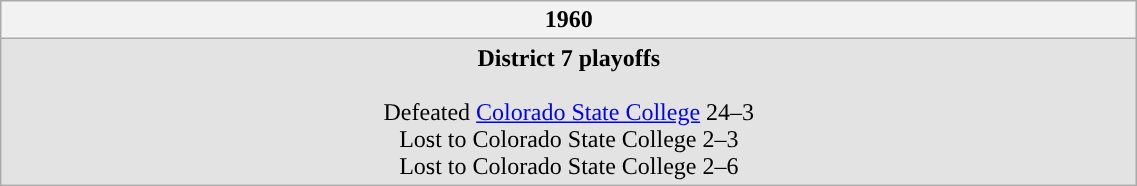<table Class="wikitable" width="60%">
<tr>
<th style="background:#">1960</th>
</tr>
<tr style="background: #e3e3e3;">
<td align="center"><strong>District 7 playoffs</strong><br><br>Defeated <a href='#'>Colorado State College</a> 24–3<br>Lost to Colorado State College 2–3<br>Lost to Colorado State College 2–6</td>
</tr>
</table>
